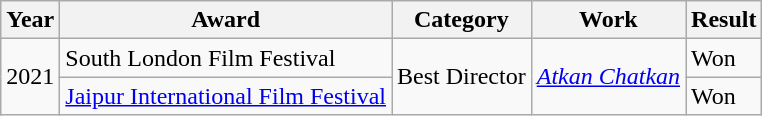<table class="wikitable">
<tr>
<th>Year</th>
<th>Award</th>
<th>Category</th>
<th>Work</th>
<th>Result</th>
</tr>
<tr>
<td rowspan="2">2021</td>
<td>South London Film Festival</td>
<td rowspan="2">Best Director</td>
<td rowspan="2"><em><a href='#'>Atkan Chatkan</a></em></td>
<td>Won</td>
</tr>
<tr>
<td><a href='#'>Jaipur International Film Festival</a></td>
<td>Won</td>
</tr>
</table>
